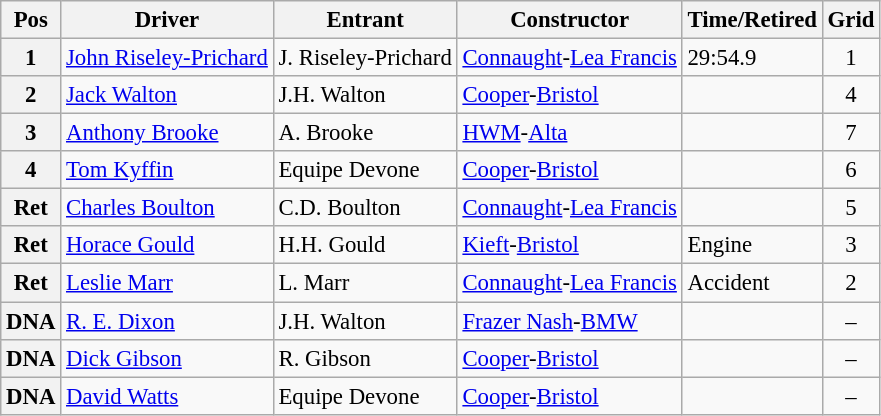<table class="wikitable" style="font-size: 95%;">
<tr>
<th>Pos</th>
<th>Driver</th>
<th>Entrant</th>
<th>Constructor</th>
<th>Time/Retired</th>
<th>Grid</th>
</tr>
<tr>
<th>1</th>
<td> <a href='#'>John Riseley-Prichard</a></td>
<td>J. Riseley-Prichard</td>
<td><a href='#'>Connaught</a>-<a href='#'>Lea Francis</a></td>
<td>29:54.9</td>
<td style="text-align:center">1</td>
</tr>
<tr>
<th>2</th>
<td> <a href='#'>Jack Walton</a></td>
<td>J.H. Walton</td>
<td><a href='#'>Cooper</a>-<a href='#'>Bristol</a></td>
<td></td>
<td style="text-align:center">4</td>
</tr>
<tr>
<th>3</th>
<td> <a href='#'>Anthony Brooke</a></td>
<td>A. Brooke</td>
<td><a href='#'>HWM</a>-<a href='#'>Alta</a></td>
<td></td>
<td style="text-align:center">7</td>
</tr>
<tr>
<th>4</th>
<td> <a href='#'>Tom Kyffin</a></td>
<td>Equipe Devone</td>
<td><a href='#'>Cooper</a>-<a href='#'>Bristol</a></td>
<td></td>
<td style="text-align:center">6</td>
</tr>
<tr>
<th>Ret</th>
<td> <a href='#'>Charles Boulton</a></td>
<td>C.D. Boulton</td>
<td><a href='#'>Connaught</a>-<a href='#'>Lea Francis</a></td>
<td></td>
<td style="text-align:center">5</td>
</tr>
<tr>
<th>Ret</th>
<td> <a href='#'>Horace Gould</a></td>
<td>H.H. Gould</td>
<td><a href='#'>Kieft</a>-<a href='#'>Bristol</a></td>
<td>Engine</td>
<td style="text-align:center">3</td>
</tr>
<tr>
<th>Ret</th>
<td> <a href='#'>Leslie Marr</a></td>
<td>L. Marr</td>
<td><a href='#'>Connaught</a>-<a href='#'>Lea Francis</a></td>
<td>Accident</td>
<td style="text-align:center">2</td>
</tr>
<tr>
<th>DNA</th>
<td> <a href='#'>R. E. Dixon</a></td>
<td>J.H. Walton</td>
<td><a href='#'>Frazer Nash</a>-<a href='#'>BMW</a></td>
<td></td>
<td style="text-align:center">–</td>
</tr>
<tr>
<th>DNA</th>
<td> <a href='#'>Dick Gibson</a></td>
<td>R. Gibson</td>
<td><a href='#'>Cooper</a>-<a href='#'>Bristol</a></td>
<td></td>
<td style="text-align:center">–</td>
</tr>
<tr>
<th>DNA</th>
<td> <a href='#'>David Watts</a></td>
<td>Equipe Devone</td>
<td><a href='#'>Cooper</a>-<a href='#'>Bristol</a></td>
<td></td>
<td style="text-align:center">–</td>
</tr>
</table>
